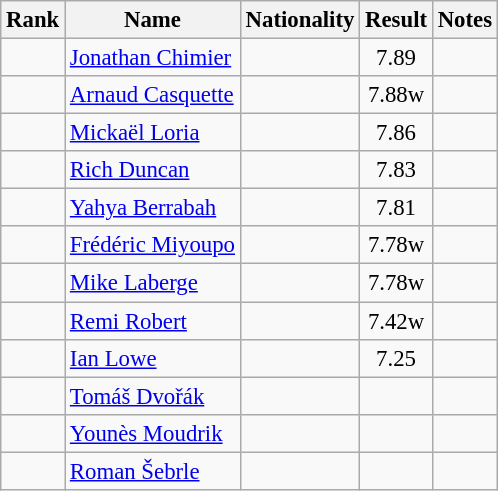<table class="wikitable sortable" style="text-align:center;font-size:95%">
<tr>
<th>Rank</th>
<th>Name</th>
<th>Nationality</th>
<th>Result</th>
<th>Notes</th>
</tr>
<tr>
<td></td>
<td align=left><a href='#'>Jonathan Chimier</a></td>
<td align=left></td>
<td>7.89</td>
<td></td>
</tr>
<tr>
<td></td>
<td align=left><a href='#'>Arnaud Casquette</a></td>
<td align=left></td>
<td>7.88w</td>
<td></td>
</tr>
<tr>
<td></td>
<td align=left><a href='#'>Mickaël Loria</a></td>
<td align=left></td>
<td>7.86</td>
<td></td>
</tr>
<tr>
<td></td>
<td align=left><a href='#'>Rich Duncan</a></td>
<td align=left></td>
<td>7.83</td>
<td></td>
</tr>
<tr>
<td></td>
<td align=left><a href='#'>Yahya Berrabah</a></td>
<td align=left></td>
<td>7.81</td>
<td></td>
</tr>
<tr>
<td></td>
<td align=left><a href='#'>Frédéric Miyoupo</a></td>
<td align=left></td>
<td>7.78w</td>
<td></td>
</tr>
<tr>
<td></td>
<td align=left><a href='#'>Mike Laberge</a></td>
<td align=left></td>
<td>7.78w</td>
<td></td>
</tr>
<tr>
<td></td>
<td align=left><a href='#'>Remi Robert</a></td>
<td align=left></td>
<td>7.42w</td>
<td></td>
</tr>
<tr>
<td></td>
<td align=left><a href='#'>Ian Lowe</a></td>
<td align=left></td>
<td>7.25</td>
<td></td>
</tr>
<tr>
<td></td>
<td align=left><a href='#'>Tomáš Dvořák</a></td>
<td align=left></td>
<td></td>
<td></td>
</tr>
<tr>
<td></td>
<td align=left><a href='#'>Younès Moudrik</a></td>
<td align=left></td>
<td></td>
<td></td>
</tr>
<tr>
<td></td>
<td align=left><a href='#'>Roman Šebrle</a></td>
<td align=left></td>
<td></td>
<td></td>
</tr>
</table>
